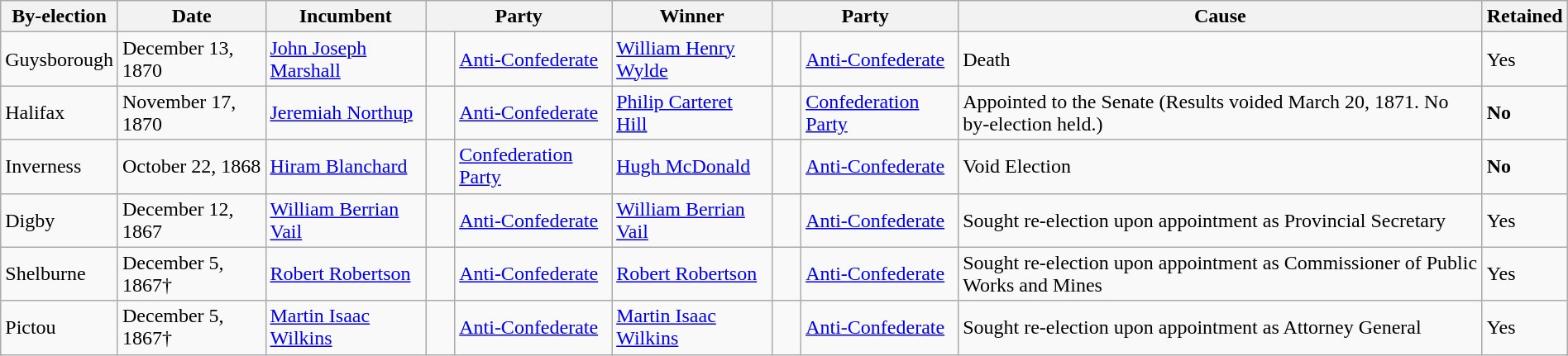<table class=wikitable style="width:100%">
<tr>
<th>By-election</th>
<th>Date</th>
<th>Incumbent</th>
<th colspan=2>Party</th>
<th>Winner</th>
<th colspan=2>Party</th>
<th>Cause</th>
<th>Retained</th>
</tr>
<tr>
<td>Guysborough</td>
<td>December 13, 1870</td>
<td><a href='#'>John Joseph Marshall</a></td>
<td>    </td>
<td><a href='#'>Anti-Confederate</a></td>
<td><a href='#'>William Henry Wylde</a></td>
<td>    </td>
<td><a href='#'>Anti-Confederate</a></td>
<td>Death</td>
<td>Yes</td>
</tr>
<tr>
<td>Halifax</td>
<td>November 17, 1870</td>
<td><a href='#'>Jeremiah Northup</a></td>
<td>    </td>
<td><a href='#'>Anti-Confederate</a></td>
<td><a href='#'>Philip Carteret Hill</a></td>
<td>    </td>
<td><a href='#'>Confederation Party</a></td>
<td>Appointed to the Senate (Results voided March 20, 1871. No by-election held.)</td>
<td><strong>No</strong></td>
</tr>
<tr>
<td>Inverness</td>
<td>October 22, 1868</td>
<td><a href='#'>Hiram Blanchard</a></td>
<td>    </td>
<td><a href='#'>Confederation Party</a></td>
<td><a href='#'>Hugh McDonald</a></td>
<td>    </td>
<td><a href='#'>Anti-Confederate</a></td>
<td>Void Election</td>
<td><strong>No</strong></td>
</tr>
<tr>
<td>Digby</td>
<td>December 12, 1867</td>
<td><a href='#'>William Berrian Vail</a></td>
<td>    </td>
<td><a href='#'>Anti-Confederate</a></td>
<td><a href='#'>William Berrian Vail</a></td>
<td>    </td>
<td><a href='#'>Anti-Confederate</a></td>
<td>Sought re-election upon appointment as Provincial Secretary</td>
<td>Yes</td>
</tr>
<tr>
<td>Shelburne</td>
<td>December 5, 1867†</td>
<td><a href='#'>Robert Robertson</a></td>
<td>    </td>
<td><a href='#'>Anti-Confederate</a></td>
<td><a href='#'>Robert Robertson</a></td>
<td>    </td>
<td><a href='#'>Anti-Confederate</a></td>
<td>Sought re-election upon appointment as Commissioner of Public Works and Mines</td>
<td>Yes</td>
</tr>
<tr>
<td>Pictou</td>
<td>December 5, 1867†</td>
<td><a href='#'>Martin Isaac Wilkins</a></td>
<td>    </td>
<td><a href='#'>Anti-Confederate</a></td>
<td><a href='#'>Martin Isaac Wilkins</a></td>
<td>    </td>
<td><a href='#'>Anti-Confederate</a></td>
<td>Sought re-election upon appointment as Attorney General</td>
<td>Yes</td>
</tr>
</table>
